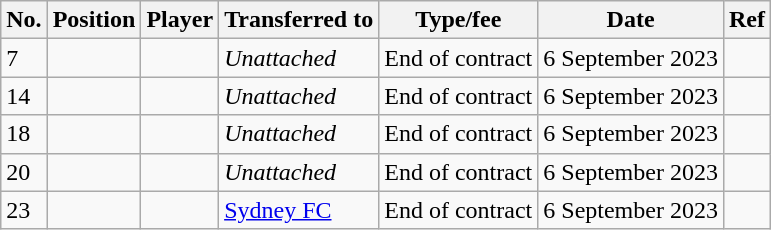<table class="wikitable plainrowheaders sortable" style="text-align:center; text-align:left">
<tr>
<th scope="col">No.</th>
<th scope="col">Position</th>
<th scope="col">Player</th>
<th scope="col">Transferred to</th>
<th scope="col">Type/fee</th>
<th scope="col">Date</th>
<th scope="col" class="unsortable">Ref</th>
</tr>
<tr>
<td>7</td>
<td></td>
<td align=left></td>
<td><em>Unattached</em></td>
<td>End of contract</td>
<td>6 September 2023</td>
<td></td>
</tr>
<tr>
<td>14</td>
<td></td>
<td align=left></td>
<td><em>Unattached</em></td>
<td>End of contract</td>
<td>6 September 2023</td>
<td></td>
</tr>
<tr>
<td>18</td>
<td></td>
<td align=left></td>
<td><em>Unattached</em></td>
<td>End of contract</td>
<td>6 September 2023</td>
<td></td>
</tr>
<tr>
<td>20</td>
<td></td>
<td align=left></td>
<td><em>Unattached</em></td>
<td>End of contract</td>
<td>6 September 2023</td>
<td></td>
</tr>
<tr>
<td>23</td>
<td></td>
<td align=left></td>
<td><a href='#'>Sydney FC</a></td>
<td>End of contract</td>
<td>6 September 2023</td>
<td></td>
</tr>
</table>
